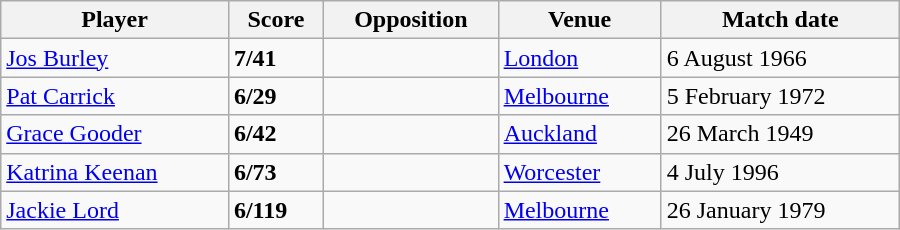<table class="wikitable" style="width: 600px;">
<tr>
<th>Player</th>
<th>Score</th>
<th>Opposition</th>
<th>Venue</th>
<th>Match date</th>
</tr>
<tr>
<td><a href='#'>Jos Burley</a></td>
<td><strong>7/41</strong></td>
<td></td>
<td><a href='#'>London</a></td>
<td>6 August 1966</td>
</tr>
<tr>
<td><a href='#'>Pat Carrick</a></td>
<td><strong>6/29</strong></td>
<td></td>
<td><a href='#'>Melbourne</a></td>
<td>5 February 1972</td>
</tr>
<tr>
<td><a href='#'>Grace Gooder</a></td>
<td><strong>6/42</strong></td>
<td></td>
<td><a href='#'>Auckland</a></td>
<td>26 March 1949</td>
</tr>
<tr>
<td><a href='#'>Katrina Keenan</a></td>
<td><strong>6/73</strong></td>
<td></td>
<td><a href='#'>Worcester</a></td>
<td>4 July 1996</td>
</tr>
<tr>
<td><a href='#'>Jackie Lord</a></td>
<td><strong>6/119</strong></td>
<td></td>
<td><a href='#'>Melbourne</a></td>
<td>26 January 1979</td>
</tr>
</table>
